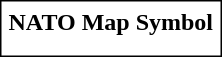<table style="border:1px solid black; background:white;float: right;text-align: center" cellpadding="3">
<tr>
<th>NATO Map Symbol</th>
</tr>
<tr>
<td></td>
</tr>
</table>
